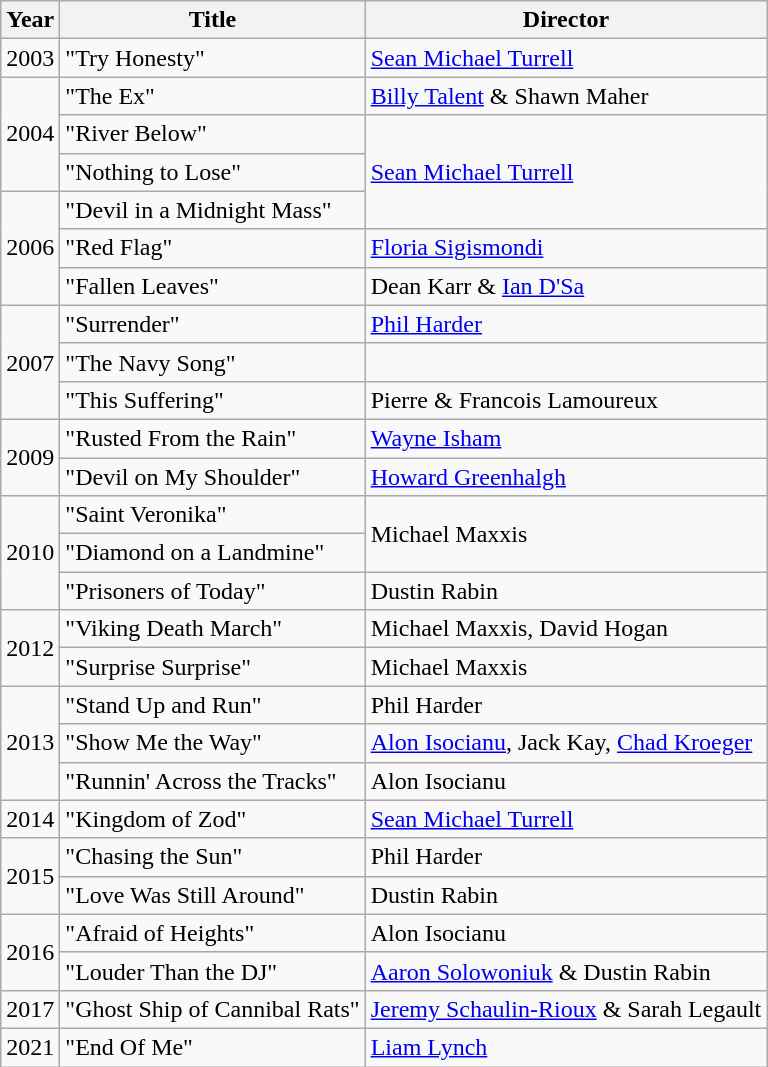<table class="wikitable">
<tr>
<th>Year</th>
<th>Title</th>
<th>Director<br></th>
</tr>
<tr>
<td style="text-align:center;">2003</td>
<td>"Try Honesty"</td>
<td><a href='#'>Sean Michael Turrell</a></td>
</tr>
<tr>
<td style="text-align:center;" rowspan="3">2004</td>
<td>"The Ex"</td>
<td><a href='#'>Billy Talent</a> & Shawn Maher</td>
</tr>
<tr>
<td>"River Below"</td>
<td rowspan="3"><a href='#'>Sean Michael Turrell</a></td>
</tr>
<tr>
<td>"Nothing to Lose"</td>
</tr>
<tr>
<td style="text-align:center;" rowspan="3">2006</td>
<td>"Devil in a Midnight Mass"</td>
</tr>
<tr>
<td>"Red Flag"</td>
<td><a href='#'>Floria Sigismondi</a></td>
</tr>
<tr>
<td>"Fallen Leaves"</td>
<td>Dean Karr & <a href='#'>Ian D'Sa</a></td>
</tr>
<tr>
<td style="text-align:center;" rowspan="3">2007</td>
<td>"Surrender"</td>
<td><a href='#'>Phil Harder</a></td>
</tr>
<tr>
<td>"The Navy Song"</td>
<td></td>
</tr>
<tr>
<td>"This Suffering"</td>
<td>Pierre & Francois Lamoureux</td>
</tr>
<tr>
<td style="text-align:center;" rowspan="2">2009</td>
<td>"Rusted From the Rain"</td>
<td><a href='#'>Wayne Isham</a></td>
</tr>
<tr>
<td>"Devil on My Shoulder"</td>
<td><a href='#'>Howard Greenhalgh</a></td>
</tr>
<tr>
<td style="text-align:center;" rowspan="3">2010</td>
<td>"Saint Veronika"</td>
<td rowspan="2">Michael Maxxis</td>
</tr>
<tr>
<td>"Diamond on a Landmine"</td>
</tr>
<tr>
<td>"Prisoners of Today"</td>
<td>Dustin Rabin</td>
</tr>
<tr>
<td style="text-align:center;" rowspan="2">2012</td>
<td>"Viking Death March"</td>
<td>Michael Maxxis, David Hogan</td>
</tr>
<tr>
<td>"Surprise Surprise"</td>
<td>Michael Maxxis</td>
</tr>
<tr>
<td style="text-align:center;" rowspan="3">2013</td>
<td>"Stand Up and Run"</td>
<td>Phil Harder</td>
</tr>
<tr>
<td>"Show Me the Way"</td>
<td><a href='#'>Alon Isocianu</a>, Jack Kay, <a href='#'>Chad Kroeger</a></td>
</tr>
<tr>
<td>"Runnin' Across the Tracks"</td>
<td>Alon Isocianu</td>
</tr>
<tr>
<td>2014</td>
<td>"Kingdom of Zod"</td>
<td><a href='#'>Sean Michael Turrell</a></td>
</tr>
<tr>
<td style="text-align:center;" rowspan="2">2015</td>
<td>"Chasing the Sun"</td>
<td>Phil Harder</td>
</tr>
<tr>
<td>"Love Was Still Around"</td>
<td>Dustin Rabin</td>
</tr>
<tr>
<td style="text-align:center;" rowspan="2">2016</td>
<td>"Afraid of Heights"</td>
<td>Alon Isocianu</td>
</tr>
<tr>
<td>"Louder Than the DJ"</td>
<td><a href='#'>Aaron Solowoniuk</a> & Dustin Rabin</td>
</tr>
<tr>
<td>2017</td>
<td>"Ghost Ship of Cannibal Rats"</td>
<td><a href='#'>Jeremy Schaulin-Rioux</a> & Sarah Legault</td>
</tr>
<tr>
<td>2021</td>
<td>"End Of Me"</td>
<td><a href='#'>Liam Lynch</a></td>
</tr>
</table>
